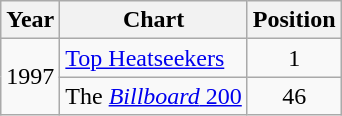<table class="wikitable">
<tr>
<th>Year</th>
<th>Chart</th>
<th>Position</th>
</tr>
<tr>
<td rowspan="2">1997</td>
<td><a href='#'>Top Heatseekers</a></td>
<td align="center">1</td>
</tr>
<tr>
<td>The <a href='#'><em>Billboard</em> 200</a></td>
<td align="center">46</td>
</tr>
</table>
